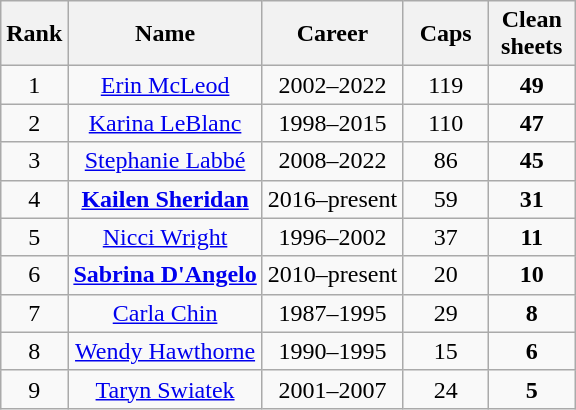<table class="wikitable" style="text-align:center;">
<tr>
<th>Rank</th>
<th>Name</th>
<th>Career</th>
<th width=50>Caps</th>
<th width=50>Clean <br> sheets</th>
</tr>
<tr>
<td>1</td>
<td><a href='#'>Erin McLeod</a></td>
<td>2002–2022</td>
<td>119</td>
<td><strong>49</strong></td>
</tr>
<tr>
<td>2</td>
<td><a href='#'>Karina LeBlanc</a></td>
<td>1998–2015</td>
<td>110</td>
<td><strong>47</strong></td>
</tr>
<tr>
<td>3</td>
<td><a href='#'>Stephanie Labbé</a></td>
<td>2008–2022</td>
<td>86</td>
<td><strong>45</strong></td>
</tr>
<tr>
<td>4</td>
<td><strong><a href='#'>Kailen Sheridan</a></strong></td>
<td>2016–present</td>
<td>59</td>
<td><strong>31</strong></td>
</tr>
<tr>
<td>5</td>
<td><a href='#'>Nicci Wright</a></td>
<td>1996–2002</td>
<td>37</td>
<td><strong>11</strong></td>
</tr>
<tr>
<td>6</td>
<td><strong><a href='#'>Sabrina D'Angelo</a></strong></td>
<td>2010–present</td>
<td>20</td>
<td><strong>10</strong></td>
</tr>
<tr>
<td>7</td>
<td><a href='#'>Carla Chin</a></td>
<td>1987–1995</td>
<td>29</td>
<td><strong>8</strong></td>
</tr>
<tr>
<td>8</td>
<td><a href='#'>Wendy Hawthorne</a></td>
<td>1990–1995</td>
<td>15</td>
<td><strong>6</strong></td>
</tr>
<tr>
<td>9</td>
<td><a href='#'>Taryn Swiatek</a></td>
<td>2001–2007</td>
<td>24</td>
<td><strong>5</strong></td>
</tr>
</table>
